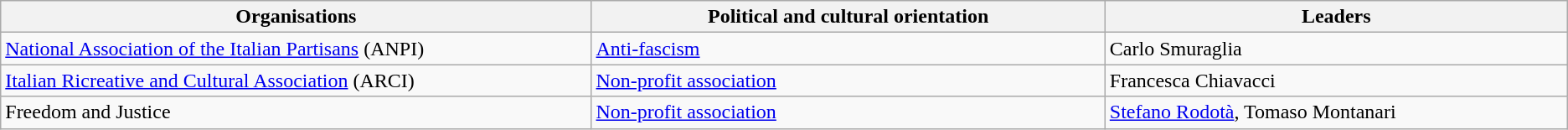<table class="wikitable">
<tr>
<th width=23%>Organisations</th>
<th width=20%>Political and cultural orientation</th>
<th width=18%>Leaders</th>
</tr>
<tr>
<td><a href='#'>National Association of the Italian Partisans</a> (ANPI)</td>
<td><a href='#'>Anti-fascism</a></td>
<td>Carlo Smuraglia</td>
</tr>
<tr>
<td><a href='#'>Italian Ricreative and Cultural Association</a> (ARCI)</td>
<td><a href='#'>Non-profit association</a></td>
<td>Francesca Chiavacci</td>
</tr>
<tr>
<td>Freedom and Justice</td>
<td><a href='#'>Non-profit association</a></td>
<td><a href='#'>Stefano Rodotà</a>, Tomaso Montanari</td>
</tr>
</table>
